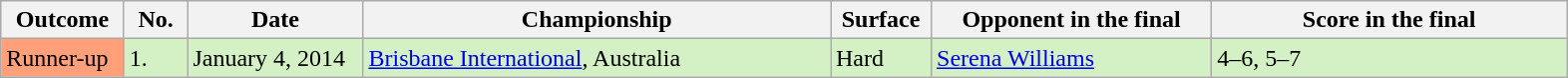<table class="sortable wikitable">
<tr>
<th width=75>Outcome</th>
<th width=35>No.</th>
<th width=110>Date</th>
<th width=305>Championship</th>
<th width=60>Surface</th>
<th width=180>Opponent in the final</th>
<th width=230>Score in the final</th>
</tr>
<tr bgcolor=#d4f1c5>
<td bgcolor=FFA07A>Runner-up</td>
<td>1.</td>
<td>January 4, 2014</td>
<td><a href='#'>Brisbane International</a>, Australia</td>
<td>Hard</td>
<td> <a href='#'>Serena Williams</a></td>
<td>4–6, 5–7</td>
</tr>
</table>
